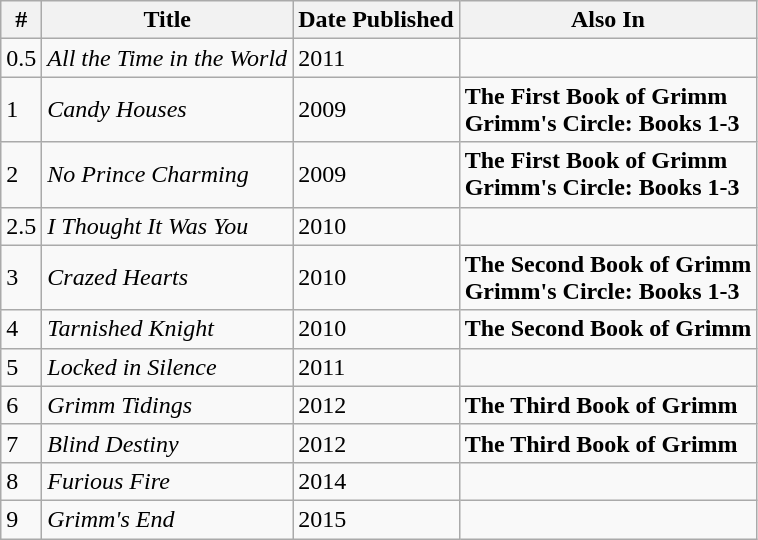<table class="wikitable">
<tr>
<th>#</th>
<th>Title</th>
<th>Date Published</th>
<th>Also In</th>
</tr>
<tr>
<td>0.5</td>
<td><em>All the Time in the World</em></td>
<td>2011</td>
<td></td>
</tr>
<tr>
<td>1</td>
<td><em>Candy Houses</em></td>
<td>2009</td>
<td><strong>The First Book of Grimm</strong><br><strong>Grimm's Circle: Books 1-3</strong></td>
</tr>
<tr>
<td>2</td>
<td><em>No Prince Charming</em></td>
<td>2009</td>
<td><strong>The First Book of Grimm</strong><br><strong>Grimm's Circle: Books 1-3</strong></td>
</tr>
<tr>
<td>2.5</td>
<td><em>I Thought It Was You</em></td>
<td>2010</td>
<td></td>
</tr>
<tr>
<td>3</td>
<td><em>Crazed Hearts</em></td>
<td>2010</td>
<td><strong>The Second Book of Grimm</strong><br><strong>Grimm's Circle: Books 1-3</strong></td>
</tr>
<tr>
<td>4</td>
<td><em>Tarnished Knight</em></td>
<td>2010</td>
<td><strong>The Second Book of Grimm</strong></td>
</tr>
<tr>
<td>5</td>
<td><em>Locked in Silence</em></td>
<td>2011</td>
<td></td>
</tr>
<tr>
<td>6</td>
<td><em>Grimm Tidings</em></td>
<td>2012</td>
<td><strong>The Third Book of Grimm</strong></td>
</tr>
<tr>
<td>7</td>
<td><em>Blind Destiny</em></td>
<td>2012</td>
<td><strong>The Third Book of Grimm</strong></td>
</tr>
<tr>
<td>8</td>
<td><em>Furious Fire</em></td>
<td>2014</td>
<td></td>
</tr>
<tr>
<td>9</td>
<td><em>Grimm's End</em></td>
<td>2015</td>
<td></td>
</tr>
</table>
